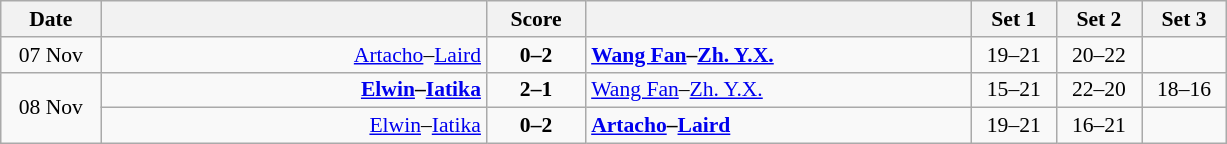<table class="wikitable" style="text-align: center; font-size:90% ">
<tr>
<th width="60">Date</th>
<th align="right" width="250"></th>
<th width="60">Score</th>
<th align="left" width="250"></th>
<th width="50">Set 1</th>
<th width="50">Set 2</th>
<th width="50">Set 3</th>
</tr>
<tr>
<td>07 Nov</td>
<td align=right><a href='#'>Artacho</a>–<a href='#'>Laird</a> </td>
<td align=center><strong>0–2</strong></td>
<td align=left><strong> <a href='#'>Wang Fan</a>–<a href='#'>Zh. Y.X.</a></strong></td>
<td>19–21</td>
<td>20–22</td>
<td></td>
</tr>
<tr>
<td rowspan=2>08 Nov</td>
<td align=right><strong><a href='#'>Elwin</a>–<a href='#'>Iatika</a> </strong></td>
<td align=center><strong>2–1</strong></td>
<td align=left> <a href='#'>Wang Fan</a>–<a href='#'>Zh. Y.X.</a></td>
<td>15–21</td>
<td>22–20</td>
<td>18–16</td>
</tr>
<tr>
<td align=right><a href='#'>Elwin</a>–<a href='#'>Iatika</a> </td>
<td align=center><strong>0–2</strong></td>
<td align=left><strong> <a href='#'>Artacho</a>–<a href='#'>Laird</a></strong></td>
<td>19–21</td>
<td>16–21</td>
<td></td>
</tr>
</table>
